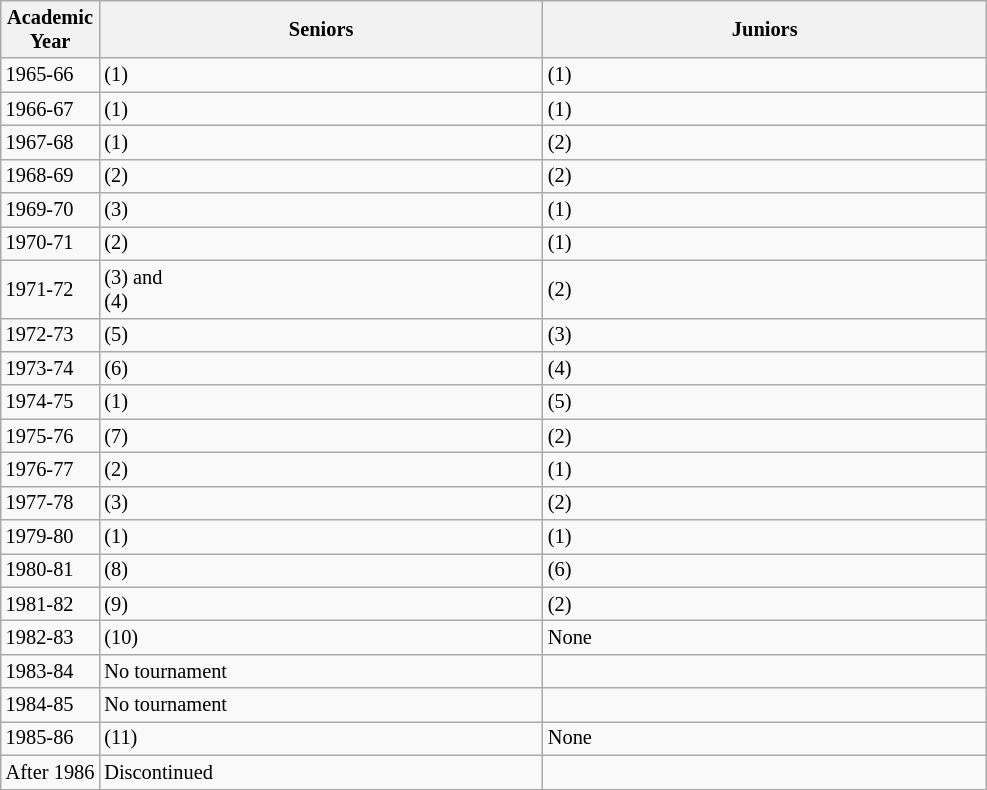<table class="wikitable" style="font-size:85%;">
<tr>
<th width=10%><strong>Academic<br>Year</strong></th>
<th width="45%"><strong>Seniors</strong></th>
<th width="45%"><strong>Juniors</strong></th>
</tr>
<tr>
<td>1965-66</td>
<td> (1)</td>
<td> (1)</td>
</tr>
<tr>
<td>1966-67</td>
<td> (1)</td>
<td> (1)</td>
</tr>
<tr>
<td>1967-68</td>
<td> (1)</td>
<td> (2)</td>
</tr>
<tr>
<td>1968-69</td>
<td> (2)</td>
<td> (2)</td>
</tr>
<tr>
<td>1969-70</td>
<td> (3)</td>
<td> (1)</td>
</tr>
<tr>
<td>1970-71</td>
<td> (2)</td>
<td> (1)</td>
</tr>
<tr>
<td>1971-72</td>
<td> (3) and<br> (4)</td>
<td> (2)</td>
</tr>
<tr>
<td>1972-73</td>
<td> (5)</td>
<td> (3)</td>
</tr>
<tr>
<td>1973-74</td>
<td> (6)</td>
<td> (4)</td>
</tr>
<tr>
<td>1974-75</td>
<td> (1)</td>
<td> (5)</td>
</tr>
<tr>
<td>1975-76</td>
<td> (7)</td>
<td> (2)</td>
</tr>
<tr>
<td>1976-77</td>
<td> (2)</td>
<td> (1)</td>
</tr>
<tr>
<td>1977-78</td>
<td> (3)</td>
<td> (2)</td>
</tr>
<tr>
<td>1979-80</td>
<td> (1)</td>
<td> (1)</td>
</tr>
<tr>
<td>1980-81</td>
<td> (8)</td>
<td> (6)</td>
</tr>
<tr>
<td>1981-82</td>
<td> (9)</td>
<td> (2)</td>
</tr>
<tr>
<td>1982-83</td>
<td> (10)</td>
<td>None</td>
</tr>
<tr>
<td>1983-84</td>
<td>No tournament</td>
<td></td>
</tr>
<tr>
<td>1984-85</td>
<td>No tournament</td>
<td></td>
</tr>
<tr>
<td>1985-86</td>
<td> (11)</td>
<td>None</td>
</tr>
<tr>
<td>After 1986</td>
<td>Discontinued</td>
<td></td>
</tr>
</table>
